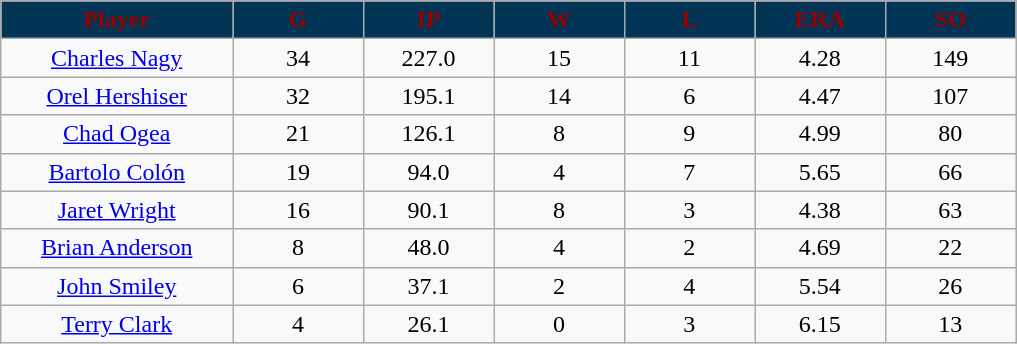<table class="wikitable sortable">
<tr>
<th style="background:#023456;color:#990000;"  width="16%">Player</th>
<th style="background:#023456;color:#990000;"  width="9%">G</th>
<th style="background:#023456;color:#990000;"  width="9%">IP</th>
<th style="background:#023456;color:#990000;"  width="9%">W</th>
<th style="background:#023456;color:#990000;"  width="9%">L</th>
<th style="background:#023456;color:#990000;"  width="9%">ERA</th>
<th style="background:#023456;color:#990000;"  width="9%">SO</th>
</tr>
<tr align="center">
<td><a href='#'>Charles Nagy</a></td>
<td>34</td>
<td>227.0</td>
<td>15</td>
<td>11</td>
<td>4.28</td>
<td>149</td>
</tr>
<tr align="center">
<td><a href='#'>Orel Hershiser</a></td>
<td>32</td>
<td>195.1</td>
<td>14</td>
<td>6</td>
<td>4.47</td>
<td>107</td>
</tr>
<tr align="center">
<td><a href='#'>Chad Ogea</a></td>
<td>21</td>
<td>126.1</td>
<td>8</td>
<td>9</td>
<td>4.99</td>
<td>80</td>
</tr>
<tr align="center">
<td><a href='#'>Bartolo Colón</a></td>
<td>19</td>
<td>94.0</td>
<td>4</td>
<td>7</td>
<td>5.65</td>
<td>66</td>
</tr>
<tr align="center">
<td><a href='#'>Jaret Wright</a></td>
<td>16</td>
<td>90.1</td>
<td>8</td>
<td>3</td>
<td>4.38</td>
<td>63</td>
</tr>
<tr align="center">
<td><a href='#'>Brian Anderson</a></td>
<td>8</td>
<td>48.0</td>
<td>4</td>
<td>2</td>
<td>4.69</td>
<td>22</td>
</tr>
<tr align="center">
<td><a href='#'>John Smiley</a></td>
<td>6</td>
<td>37.1</td>
<td>2</td>
<td>4</td>
<td>5.54</td>
<td>26</td>
</tr>
<tr align="center">
<td><a href='#'>Terry Clark</a></td>
<td>4</td>
<td>26.1</td>
<td>0</td>
<td>3</td>
<td>6.15</td>
<td>13</td>
</tr>
</table>
